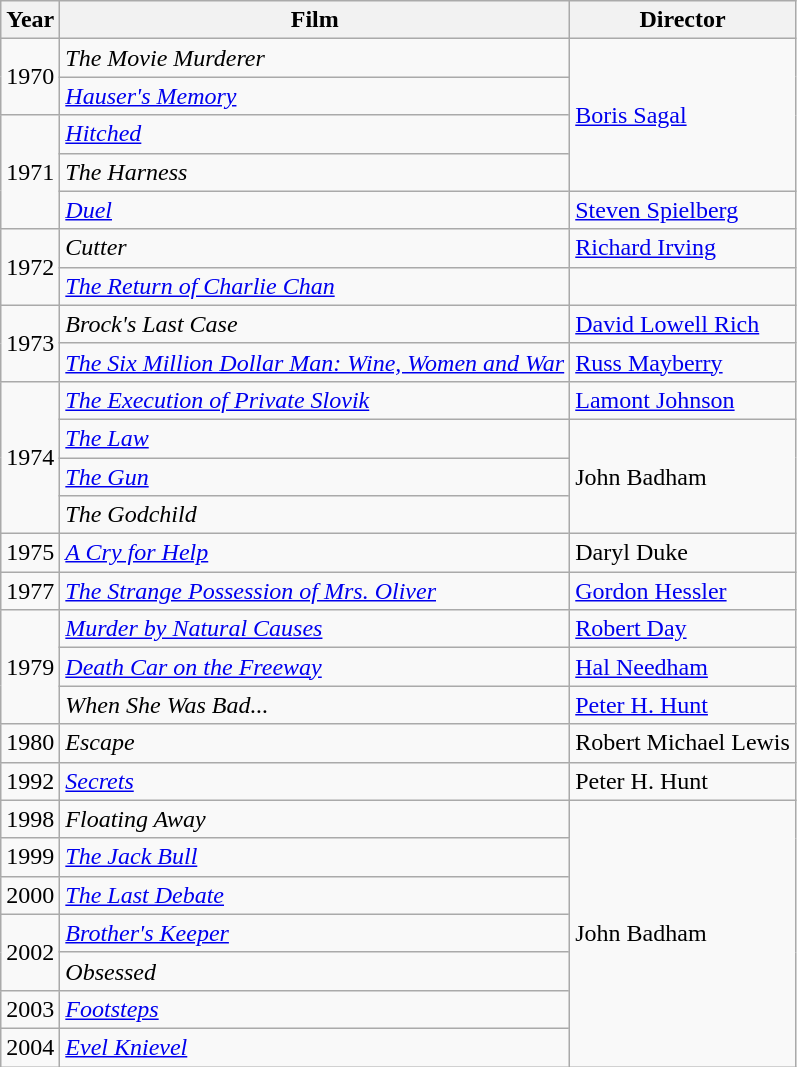<table class="wikitable">
<tr>
<th>Year</th>
<th>Film</th>
<th>Director</th>
</tr>
<tr>
<td rowspan=2>1970</td>
<td><em>The Movie Murderer</em></td>
<td rowspan=4><a href='#'>Boris Sagal</a></td>
</tr>
<tr>
<td><em><a href='#'>Hauser's Memory</a></em></td>
</tr>
<tr>
<td rowspan=3>1971</td>
<td><em><a href='#'>Hitched</a></em></td>
</tr>
<tr>
<td><em>The Harness</em></td>
</tr>
<tr>
<td><em><a href='#'>Duel</a></em></td>
<td><a href='#'>Steven Spielberg</a></td>
</tr>
<tr>
<td rowspan=2>1972</td>
<td><em>Cutter</em></td>
<td><a href='#'>Richard Irving</a></td>
</tr>
<tr>
<td><em><a href='#'>The Return of Charlie Chan</a></em></td>
<td></td>
</tr>
<tr>
<td rowspan=2>1973</td>
<td><em>Brock's Last Case</em></td>
<td><a href='#'>David Lowell Rich</a></td>
</tr>
<tr>
<td><em><a href='#'>The Six Million Dollar Man: Wine, Women and War</a></em></td>
<td><a href='#'>Russ Mayberry</a></td>
</tr>
<tr>
<td rowspan=4>1974</td>
<td><em><a href='#'>The Execution of Private Slovik</a></em></td>
<td><a href='#'>Lamont Johnson</a></td>
</tr>
<tr>
<td><em><a href='#'>The Law</a></em></td>
<td rowspan=3>John Badham</td>
</tr>
<tr>
<td><em><a href='#'>The Gun</a></em></td>
</tr>
<tr>
<td><em>The Godchild</em></td>
</tr>
<tr>
<td>1975</td>
<td><em><a href='#'>A Cry for Help</a></em></td>
<td>Daryl Duke</td>
</tr>
<tr>
<td>1977</td>
<td><em><a href='#'>The Strange Possession of Mrs. Oliver</a></em></td>
<td><a href='#'>Gordon Hessler</a></td>
</tr>
<tr>
<td rowspan=3>1979</td>
<td><em><a href='#'>Murder by Natural Causes</a></em></td>
<td><a href='#'>Robert Day</a></td>
</tr>
<tr>
<td><em><a href='#'>Death Car on the Freeway</a></em></td>
<td><a href='#'>Hal Needham</a></td>
</tr>
<tr>
<td><em>When She Was Bad...</em></td>
<td><a href='#'>Peter H. Hunt</a></td>
</tr>
<tr>
<td>1980</td>
<td><em>Escape</em></td>
<td>Robert Michael Lewis</td>
</tr>
<tr>
<td>1992</td>
<td><em><a href='#'>Secrets</a></em></td>
<td>Peter H. Hunt</td>
</tr>
<tr>
<td>1998</td>
<td><em>Floating Away</em></td>
<td rowspan=7>John Badham</td>
</tr>
<tr>
<td>1999</td>
<td><em><a href='#'>The Jack Bull</a></em></td>
</tr>
<tr>
<td>2000</td>
<td><em><a href='#'>The Last Debate</a></em></td>
</tr>
<tr>
<td rowspan=2>2002</td>
<td><em><a href='#'>Brother's Keeper</a></em></td>
</tr>
<tr>
<td><em>Obsessed</em></td>
</tr>
<tr>
<td>2003</td>
<td><em><a href='#'>Footsteps</a></em></td>
</tr>
<tr>
<td>2004</td>
<td><em><a href='#'>Evel Knievel</a></em></td>
</tr>
</table>
